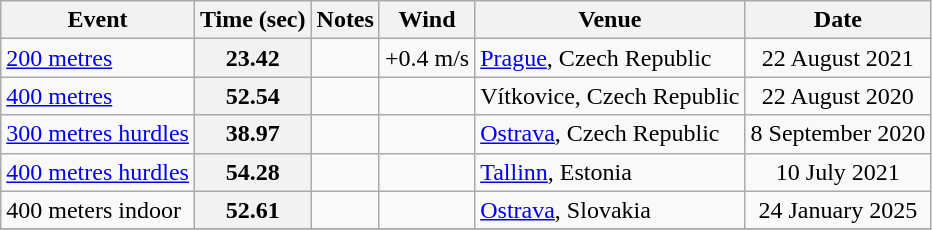<table class="wikitable plainrowheaders" style="text-align:center;">
<tr>
<th scope="col">Event</th>
<th scope="col">Time (sec)</th>
<th scope="col">Notes</th>
<th scope="col">Wind</th>
<th scope="col">Venue</th>
<th scope="col">Date</th>
</tr>
<tr>
<td style="text-align:left;"><a href='#'>200 metres</a></td>
<th scope="row" style="text-align:center;">23.42</th>
<td></td>
<td>+0.4 m/s</td>
<td style="text-align:left;"><a href='#'>Prague</a>, Czech Republic</td>
<td>22 August 2021</td>
</tr>
<tr>
<td style="text-align:left;"><a href='#'>400 metres</a></td>
<th scope="row" style="text-align:center;">52.54</th>
<td></td>
<td></td>
<td style="text-align:left;">Vítkovice, Czech Republic</td>
<td>22 August 2020</td>
</tr>
<tr>
<td style="text-align:left;"><a href='#'>300 metres hurdles</a></td>
<th scope="row" style="text-align:center;">38.97</th>
<td></td>
<td></td>
<td style="text-align:left;"><a href='#'>Ostrava</a>, Czech Republic</td>
<td>8 September 2020</td>
</tr>
<tr>
<td style="text-align:left;"><a href='#'>400 metres hurdles</a></td>
<th scope="row" style="text-align:center;">54.28</th>
<td> </td>
<td></td>
<td style="text-align:left;"><a href='#'>Tallinn</a>, Estonia</td>
<td>10 July 2021</td>
</tr>
<tr>
<td style="text-align:left;">400 meters indoor</td>
<th scope="row" style="text-align:center;">52.61</th>
<td></td>
<td></td>
<td style="text-align:left;"><a href='#'>Ostrava</a>, Slovakia</td>
<td>24 January 2025</td>
</tr>
<tr>
</tr>
</table>
